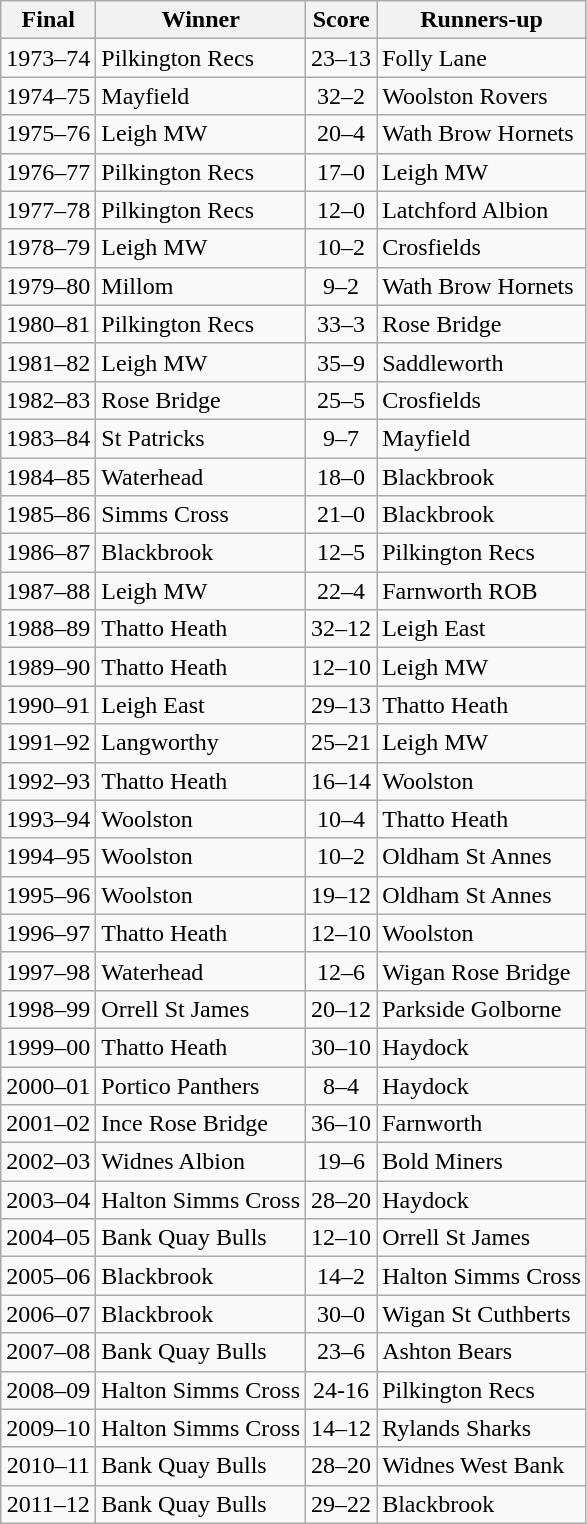<table class="sortable wikitable">
<tr>
<th>Final</th>
<th>Winner</th>
<th>Score</th>
<th>Runners-up</th>
</tr>
<tr>
<td align=center>1973–74</td>
<td>Pilkington Recs</td>
<td align=center>23–13</td>
<td>Folly Lane</td>
</tr>
<tr>
<td align=center>1974–75</td>
<td>Mayfield</td>
<td align=center>32–2</td>
<td>Woolston Rovers</td>
</tr>
<tr>
<td align=center>1975–76</td>
<td>Leigh MW</td>
<td align=center>20–4</td>
<td>Wath Brow Hornets</td>
</tr>
<tr>
<td align=center>1976–77</td>
<td>Pilkington Recs</td>
<td align=center>17–0</td>
<td>Leigh MW</td>
</tr>
<tr>
<td align=center>1977–78</td>
<td>Pilkington Recs</td>
<td align=center>12–0</td>
<td>Latchford Albion</td>
</tr>
<tr>
<td align=center>1978–79</td>
<td>Leigh MW</td>
<td align=center>10–2</td>
<td>Crosfields</td>
</tr>
<tr>
<td align=center>1979–80</td>
<td>Millom</td>
<td align=center>9–2</td>
<td>Wath Brow Hornets</td>
</tr>
<tr>
<td align=center>1980–81</td>
<td>Pilkington Recs</td>
<td align=center>33–3</td>
<td>Rose Bridge</td>
</tr>
<tr>
<td align=center>1981–82</td>
<td>Leigh MW</td>
<td align=center>35–9</td>
<td>Saddleworth</td>
</tr>
<tr>
<td align=center>1982–83</td>
<td>Rose Bridge</td>
<td align=center>25–5</td>
<td>Crosfields</td>
</tr>
<tr>
<td align=center>1983–84</td>
<td>St Patricks</td>
<td align=center>9–7</td>
<td>Mayfield</td>
</tr>
<tr>
<td align=center>1984–85</td>
<td>Waterhead</td>
<td align=center>18–0</td>
<td>Blackbrook</td>
</tr>
<tr>
<td align=center>1985–86</td>
<td>Simms Cross</td>
<td align=center>21–0</td>
<td>Blackbrook</td>
</tr>
<tr>
<td align=center>1986–87</td>
<td>Blackbrook</td>
<td align=center>12–5</td>
<td>Pilkington Recs</td>
</tr>
<tr>
<td align=center>1987–88</td>
<td>Leigh MW</td>
<td align=center>22–4</td>
<td>Farnworth ROB</td>
</tr>
<tr>
<td align=center>1988–89</td>
<td>Thatto Heath</td>
<td align=center>32–12</td>
<td>Leigh East</td>
</tr>
<tr>
<td align=center>1989–90</td>
<td>Thatto Heath</td>
<td align=center>12–10</td>
<td>Leigh MW</td>
</tr>
<tr>
<td align=center>1990–91</td>
<td>Leigh East</td>
<td align=center>29–13</td>
<td>Thatto Heath</td>
</tr>
<tr>
<td align=center>1991–92</td>
<td>Langworthy</td>
<td align=center>25–21</td>
<td>Leigh MW</td>
</tr>
<tr>
<td align=center>1992–93</td>
<td>Thatto Heath</td>
<td align=center>16–14</td>
<td>Woolston</td>
</tr>
<tr>
<td align=center>1993–94</td>
<td>Woolston</td>
<td align=center>10–4</td>
<td>Thatto Heath</td>
</tr>
<tr>
<td align=center>1994–95</td>
<td>Woolston</td>
<td align=center>10–2</td>
<td>Oldham St Annes</td>
</tr>
<tr>
<td align=center>1995–96</td>
<td>Woolston</td>
<td align=center>19–12</td>
<td>Oldham St Annes</td>
</tr>
<tr>
<td align=center>1996–97</td>
<td>Thatto Heath</td>
<td align=center>12–10</td>
<td>Woolston</td>
</tr>
<tr>
<td align=center>1997–98</td>
<td>Waterhead</td>
<td align=center>12–6</td>
<td>Wigan Rose Bridge</td>
</tr>
<tr>
<td align=center>1998–99</td>
<td>Orrell St James</td>
<td align=center>20–12</td>
<td>Parkside Golborne</td>
</tr>
<tr>
<td align=center>1999–00</td>
<td>Thatto Heath</td>
<td align=center>30–10</td>
<td>Haydock</td>
</tr>
<tr>
<td align=center>2000–01</td>
<td>Portico Panthers</td>
<td align=center>8–4</td>
<td>Haydock</td>
</tr>
<tr>
<td align=center>2001–02</td>
<td>Ince Rose Bridge</td>
<td align=center>36–10</td>
<td>Farnworth</td>
</tr>
<tr>
<td align=center>2002–03</td>
<td>Widnes Albion</td>
<td align=center>19–6</td>
<td>Bold Miners</td>
</tr>
<tr>
<td align=center>2003–04</td>
<td>Halton Simms Cross</td>
<td align=center>28–20</td>
<td>Haydock</td>
</tr>
<tr>
<td align=center>2004–05</td>
<td>Bank Quay Bulls</td>
<td align=center>12–10</td>
<td>Orrell St James</td>
</tr>
<tr>
<td align=center>2005–06</td>
<td>Blackbrook</td>
<td align=center>14–2</td>
<td>Halton Simms Cross</td>
</tr>
<tr>
<td align=center>2006–07</td>
<td>Blackbrook</td>
<td align=center>30–0</td>
<td>Wigan St Cuthberts</td>
</tr>
<tr>
<td align=center>2007–08</td>
<td>Bank Quay Bulls</td>
<td align=center>23–6</td>
<td>Ashton Bears</td>
</tr>
<tr>
<td align=center>2008–09</td>
<td>Halton Simms Cross</td>
<td align=center>24-16</td>
<td>Pilkington Recs</td>
</tr>
<tr>
<td align=center>2009–10</td>
<td>Halton Simms Cross</td>
<td align=center>14–12</td>
<td>Rylands Sharks</td>
</tr>
<tr>
<td align=center>2010–11</td>
<td>Bank Quay Bulls</td>
<td align=center>28–20</td>
<td>Widnes West Bank</td>
</tr>
<tr>
<td align=center>2011–12</td>
<td>Bank Quay Bulls</td>
<td align=center>29–22</td>
<td>Blackbrook</td>
</tr>
</table>
